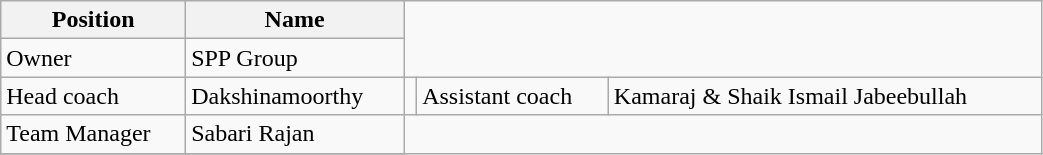<table class="wikitable"  style="font-size:100%; width:55%;">
<tr>
<th style=" text-align:center;">Position</th>
<th style=" text-align:center;">Name</th>
</tr>
<tr>
<td>Owner</td>
<td>SPP Group</td>
</tr>
<tr>
<td>Head coach</td>
<td> Dakshinamoorthy</td>
<td></td>
<td>Assistant coach</td>
<td> Kamaraj &  Shaik Ismail Jabeebullah</td>
</tr>
<tr>
<td>Team Manager</td>
<td> Sabari Rajan</td>
</tr>
<tr>
</tr>
</table>
